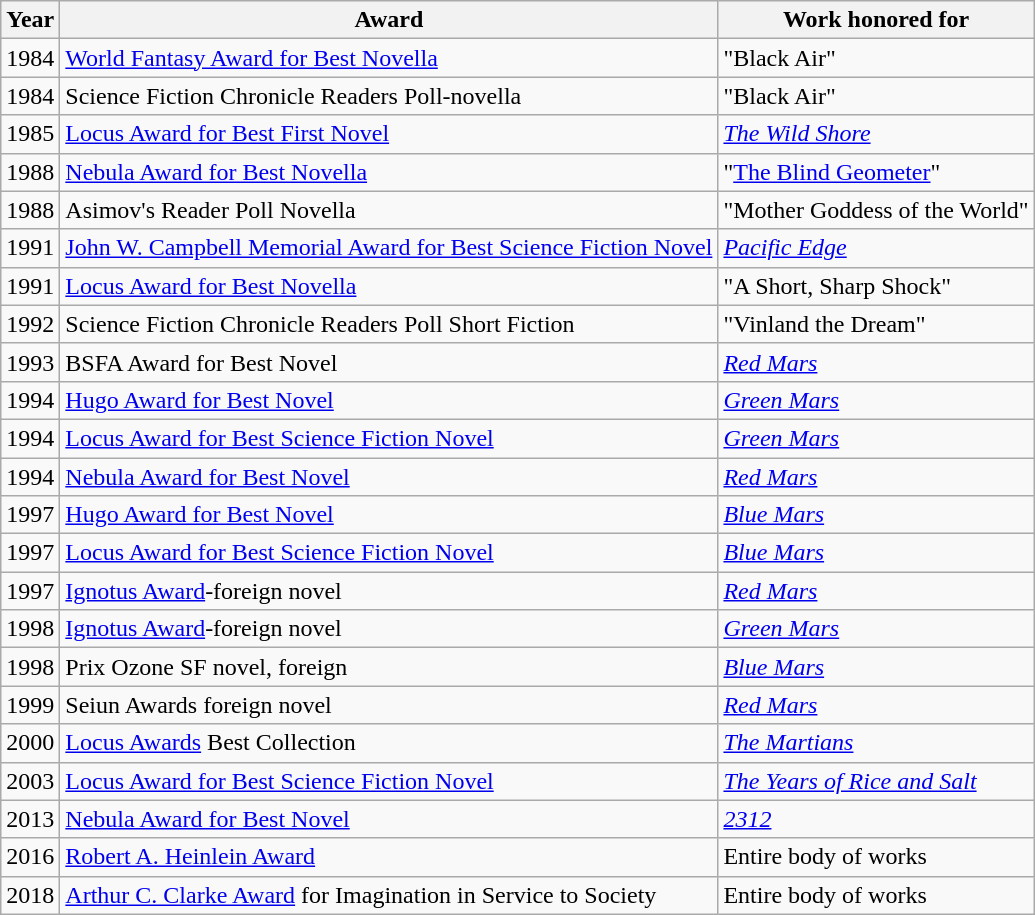<table class="wikitable sortable">
<tr>
<th>Year</th>
<th>Award</th>
<th>Work honored for</th>
</tr>
<tr>
<td>1984</td>
<td><a href='#'>World Fantasy Award for Best Novella</a></td>
<td>"Black Air"</td>
</tr>
<tr>
<td>1984</td>
<td>Science Fiction Chronicle Readers Poll-novella</td>
<td>"Black Air"</td>
</tr>
<tr>
<td>1985</td>
<td><a href='#'>Locus Award for Best First Novel</a></td>
<td><em><a href='#'>The Wild Shore</a></em></td>
</tr>
<tr>
<td>1988</td>
<td><a href='#'>Nebula Award for Best Novella</a></td>
<td>"<a href='#'>The Blind Geometer</a>"</td>
</tr>
<tr>
<td>1988</td>
<td>Asimov's Reader Poll Novella</td>
<td>"Mother Goddess of the World"</td>
</tr>
<tr>
<td>1991</td>
<td><a href='#'>John W. Campbell Memorial Award for Best Science Fiction Novel</a></td>
<td><em><a href='#'>Pacific Edge</a></em></td>
</tr>
<tr>
<td>1991</td>
<td><a href='#'>Locus Award for Best Novella</a></td>
<td>"A Short, Sharp Shock"</td>
</tr>
<tr>
<td>1992</td>
<td>Science Fiction Chronicle Readers Poll Short Fiction</td>
<td>"Vinland the Dream"</td>
</tr>
<tr>
<td>1993</td>
<td>BSFA Award for Best Novel</td>
<td><em><a href='#'>Red Mars</a></em></td>
</tr>
<tr>
<td>1994</td>
<td><a href='#'>Hugo Award for Best Novel</a></td>
<td><em><a href='#'>Green Mars</a></em></td>
</tr>
<tr>
<td>1994</td>
<td><a href='#'>Locus Award for Best Science Fiction Novel</a></td>
<td><em><a href='#'>Green Mars</a></em></td>
</tr>
<tr>
<td>1994</td>
<td><a href='#'>Nebula Award for Best Novel</a></td>
<td><em><a href='#'>Red Mars</a></em></td>
</tr>
<tr>
<td>1997</td>
<td><a href='#'>Hugo Award for Best Novel</a></td>
<td><em><a href='#'>Blue Mars</a></em></td>
</tr>
<tr>
<td>1997</td>
<td><a href='#'>Locus Award for Best Science Fiction Novel</a></td>
<td><em><a href='#'>Blue Mars</a></em></td>
</tr>
<tr>
<td>1997</td>
<td><a href='#'>Ignotus Award</a>-foreign novel</td>
<td><em><a href='#'>Red Mars</a></em></td>
</tr>
<tr>
<td>1998</td>
<td><a href='#'>Ignotus Award</a>-foreign novel</td>
<td><em><a href='#'>Green Mars</a></em></td>
</tr>
<tr>
<td>1998</td>
<td>Prix Ozone SF novel, foreign</td>
<td><em><a href='#'>Blue Mars</a></em></td>
</tr>
<tr>
<td>1999</td>
<td>Seiun Awards foreign novel</td>
<td><em><a href='#'>Red Mars</a></em></td>
</tr>
<tr>
<td>2000</td>
<td><a href='#'>Locus Awards</a> Best Collection</td>
<td><em><a href='#'>The Martians</a></em></td>
</tr>
<tr>
<td>2003</td>
<td><a href='#'>Locus Award for Best Science Fiction Novel</a></td>
<td><em><a href='#'>The Years of Rice and Salt</a></em></td>
</tr>
<tr>
<td>2013</td>
<td><a href='#'>Nebula Award for Best Novel</a></td>
<td><em><a href='#'>2312</a></em></td>
</tr>
<tr>
<td>2016</td>
<td><a href='#'>Robert A. Heinlein Award</a></td>
<td>Entire body of works</td>
</tr>
<tr>
<td>2018</td>
<td><a href='#'>Arthur C. Clarke Award</a> for Imagination in Service to Society</td>
<td>Entire body of works</td>
</tr>
</table>
